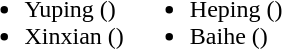<table>
<tr>
<td valign="top"><br><ul><li>Yuping ()</li><li>Xinxian ()</li></ul></td>
<td valign="top"><br><ul><li>Heping ()</li><li>Baihe ()</li></ul></td>
</tr>
</table>
